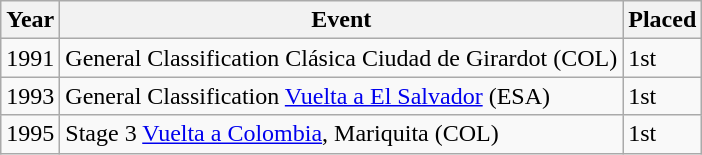<table class="wikitable">
<tr>
<th>Year</th>
<th>Event</th>
<th>Placed</th>
</tr>
<tr>
<td>1991</td>
<td>General Classification Clásica Ciudad de Girardot (COL)</td>
<td>1st</td>
</tr>
<tr>
<td>1993</td>
<td>General Classification <a href='#'>Vuelta a El Salvador</a> (ESA)</td>
<td>1st</td>
</tr>
<tr>
<td>1995</td>
<td>Stage 3 <a href='#'>Vuelta a Colombia</a>, Mariquita (COL)</td>
<td>1st</td>
</tr>
</table>
